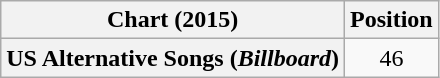<table class="wikitable plainrowheaders" style="text-align:center">
<tr>
<th scope="col">Chart (2015)</th>
<th scope="col">Position</th>
</tr>
<tr>
<th scope="row">US Alternative Songs (<em>Billboard</em>)</th>
<td>46</td>
</tr>
</table>
